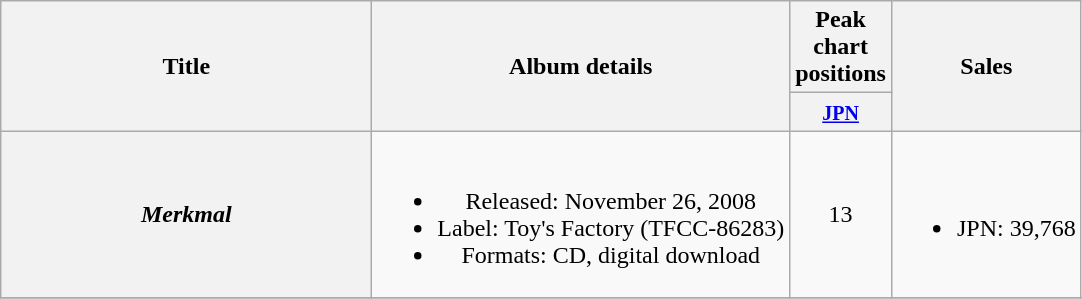<table class="wikitable plainrowheaders" style="text-align:center;">
<tr>
<th rowspan="2" style="width:15em;">Title</th>
<th rowspan="2">Album details</th>
<th colspan="1">Peak chart positions</th>
<th rowspan="2">Sales</th>
</tr>
<tr>
<th style="width:3em;"><small><a href='#'>JPN</a></small><br></th>
</tr>
<tr>
<th scope="row"><em>Merkmal</em></th>
<td><br><ul><li>Released: November 26, 2008</li><li>Label: Toy's Factory (TFCC-86283)</li><li>Formats: CD, digital download</li></ul></td>
<td>13</td>
<td><br><ul><li>JPN: 39,768</li></ul></td>
</tr>
<tr>
</tr>
</table>
